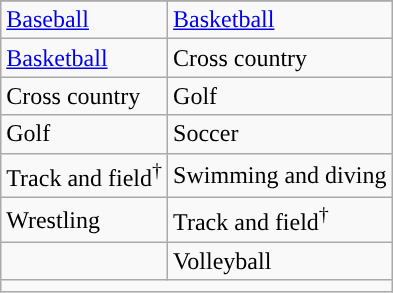<table class="wikitable" style= " ">
<tr>
</tr>
<tr>
<td><a href='#'>Baseball</a></td>
<td><a href='#'>Basketball</a></td>
</tr>
<tr>
<td><a href='#'>Basketball</a></td>
<td>Cross country</td>
</tr>
<tr>
<td>Cross country</td>
<td>Golf</td>
</tr>
<tr>
<td>Golf</td>
<td>Soccer</td>
</tr>
<tr>
<td>Track and field<sup>†</sup></td>
<td>Swimming and diving</td>
</tr>
<tr>
<td>Wrestling</td>
<td>Track and field<sup>†</sup></td>
</tr>
<tr>
<td></td>
<td>Volleyball</td>
</tr>
<tr>
<td colspan="2"></td>
</tr>
</table>
